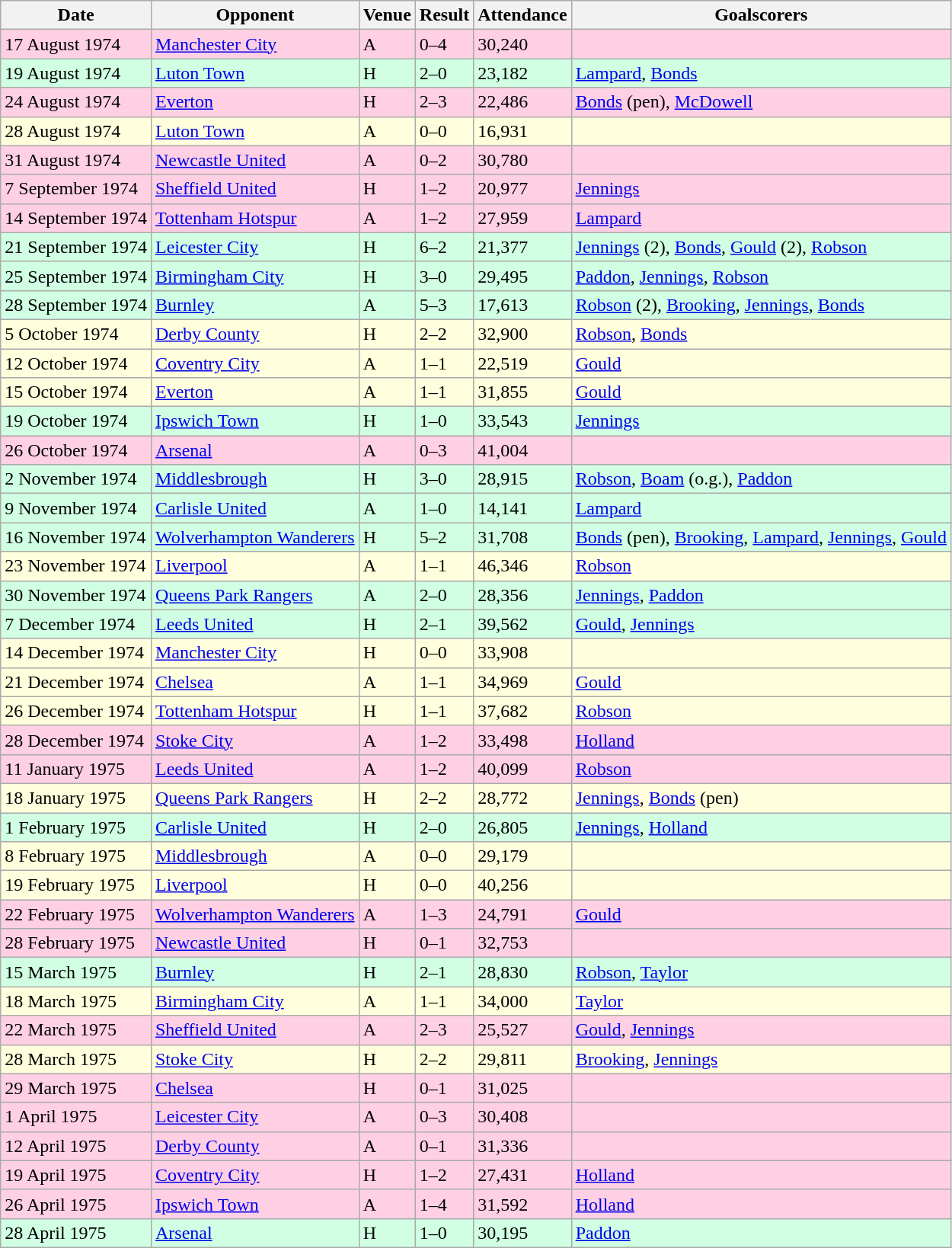<table class="wikitable">
<tr>
<th>Date</th>
<th>Opponent</th>
<th>Venue</th>
<th>Result</th>
<th>Attendance</th>
<th>Goalscorers</th>
</tr>
<tr style="background-color: #ffd0e3;">
<td>17 August 1974</td>
<td><a href='#'>Manchester City</a></td>
<td>A</td>
<td>0–4</td>
<td>30,240</td>
<td></td>
</tr>
<tr style="background-color: #d0ffe3;">
<td>19 August 1974</td>
<td><a href='#'>Luton Town</a></td>
<td>H</td>
<td>2–0</td>
<td>23,182</td>
<td><a href='#'>Lampard</a>, <a href='#'>Bonds</a></td>
</tr>
<tr style="background-color: #ffd0e3;">
<td>24 August 1974</td>
<td><a href='#'>Everton</a></td>
<td>H</td>
<td>2–3</td>
<td>22,486</td>
<td><a href='#'>Bonds</a> (pen), <a href='#'>McDowell</a></td>
</tr>
<tr style="background-color: #ffffdd;">
<td>28 August 1974</td>
<td><a href='#'>Luton Town</a></td>
<td>A</td>
<td>0–0</td>
<td>16,931</td>
<td></td>
</tr>
<tr style="background-color: #ffd0e3;">
<td>31 August 1974</td>
<td><a href='#'>Newcastle United</a></td>
<td>A</td>
<td>0–2</td>
<td>30,780</td>
<td></td>
</tr>
<tr style="background-color: #ffd0e3;">
<td>7 September 1974</td>
<td><a href='#'>Sheffield United</a></td>
<td>H</td>
<td>1–2</td>
<td>20,977</td>
<td><a href='#'>Jennings</a></td>
</tr>
<tr style="background-color: #ffd0e3;">
<td>14 September 1974</td>
<td><a href='#'>Tottenham Hotspur</a></td>
<td>A</td>
<td>1–2</td>
<td>27,959</td>
<td><a href='#'>Lampard</a></td>
</tr>
<tr style="background-color: #d0ffe3;">
<td>21 September 1974</td>
<td><a href='#'>Leicester City</a></td>
<td>H</td>
<td>6–2</td>
<td>21,377</td>
<td><a href='#'>Jennings</a> (2), <a href='#'>Bonds</a>, <a href='#'>Gould</a> (2), <a href='#'>Robson</a></td>
</tr>
<tr style="background-color: #d0ffe3;">
<td>25 September 1974</td>
<td><a href='#'>Birmingham City</a></td>
<td>H</td>
<td>3–0</td>
<td>29,495</td>
<td><a href='#'>Paddon</a>, <a href='#'>Jennings</a>, <a href='#'>Robson</a></td>
</tr>
<tr style="background-color: #d0ffe3;">
<td>28 September 1974</td>
<td><a href='#'>Burnley</a></td>
<td>A</td>
<td>5–3</td>
<td>17,613</td>
<td><a href='#'>Robson</a> (2), <a href='#'>Brooking</a>, <a href='#'>Jennings</a>, <a href='#'>Bonds</a></td>
</tr>
<tr style="background-color: #ffffdd;">
<td>5 October 1974</td>
<td><a href='#'>Derby County</a></td>
<td>H</td>
<td>2–2</td>
<td>32,900</td>
<td><a href='#'>Robson</a>, <a href='#'>Bonds</a></td>
</tr>
<tr style="background-color: #ffffdd;">
<td>12 October 1974</td>
<td><a href='#'>Coventry City</a></td>
<td>A</td>
<td>1–1</td>
<td>22,519</td>
<td><a href='#'>Gould</a></td>
</tr>
<tr style="background-color: #ffffdd;">
<td>15 October 1974</td>
<td><a href='#'>Everton</a></td>
<td>A</td>
<td>1–1</td>
<td>31,855</td>
<td><a href='#'>Gould</a></td>
</tr>
<tr style="background-color: #d0ffe3;">
<td>19 October 1974</td>
<td><a href='#'>Ipswich Town</a></td>
<td>H</td>
<td>1–0</td>
<td>33,543</td>
<td><a href='#'>Jennings</a></td>
</tr>
<tr style="background-color: #ffd0e3;">
<td>26 October 1974</td>
<td><a href='#'>Arsenal</a></td>
<td>A</td>
<td>0–3</td>
<td>41,004</td>
<td></td>
</tr>
<tr style="background-color: #d0ffe3;">
<td>2 November 1974</td>
<td><a href='#'>Middlesbrough</a></td>
<td>H</td>
<td>3–0</td>
<td>28,915</td>
<td><a href='#'>Robson</a>, <a href='#'>Boam</a> (o.g.), <a href='#'>Paddon</a></td>
</tr>
<tr style="background-color: #d0ffe3;">
<td>9 November 1974</td>
<td><a href='#'>Carlisle United</a></td>
<td>A</td>
<td>1–0</td>
<td>14,141</td>
<td><a href='#'>Lampard</a></td>
</tr>
<tr style="background-color: #d0ffe3;">
<td>16 November 1974</td>
<td><a href='#'>Wolverhampton Wanderers</a></td>
<td>H</td>
<td>5–2</td>
<td>31,708</td>
<td><a href='#'>Bonds</a> (pen), <a href='#'>Brooking</a>, <a href='#'>Lampard</a>, <a href='#'>Jennings</a>, <a href='#'>Gould</a></td>
</tr>
<tr style="background-color: #ffffdd;">
<td>23 November 1974</td>
<td><a href='#'>Liverpool</a></td>
<td>A</td>
<td>1–1</td>
<td>46,346</td>
<td><a href='#'>Robson</a></td>
</tr>
<tr style="background-color: #d0ffe3;">
<td>30 November 1974</td>
<td><a href='#'>Queens Park Rangers</a></td>
<td>A</td>
<td>2–0</td>
<td>28,356</td>
<td><a href='#'>Jennings</a>, <a href='#'>Paddon</a></td>
</tr>
<tr style="background-color: #d0ffe3;">
<td>7 December 1974</td>
<td><a href='#'>Leeds United</a></td>
<td>H</td>
<td>2–1</td>
<td>39,562</td>
<td><a href='#'>Gould</a>, <a href='#'>Jennings</a></td>
</tr>
<tr style="background-color: #ffffdd;">
<td>14 December 1974</td>
<td><a href='#'>Manchester City</a></td>
<td>H</td>
<td>0–0</td>
<td>33,908</td>
<td></td>
</tr>
<tr style="background-color: #ffffdd;">
<td>21 December 1974</td>
<td><a href='#'>Chelsea</a></td>
<td>A</td>
<td>1–1</td>
<td>34,969</td>
<td><a href='#'>Gould</a></td>
</tr>
<tr style="background-color: #ffffdd;">
<td>26 December 1974</td>
<td><a href='#'>Tottenham Hotspur</a></td>
<td>H</td>
<td>1–1</td>
<td>37,682</td>
<td><a href='#'>Robson</a></td>
</tr>
<tr style="background-color: #ffd0e3;">
<td>28 December 1974</td>
<td><a href='#'>Stoke City</a></td>
<td>A</td>
<td>1–2</td>
<td>33,498</td>
<td><a href='#'>Holland</a></td>
</tr>
<tr style="background-color: #ffd0e3;">
<td>11 January 1975</td>
<td><a href='#'>Leeds United</a></td>
<td>A</td>
<td>1–2</td>
<td>40,099</td>
<td><a href='#'>Robson</a></td>
</tr>
<tr style="background-color: #ffffdd;">
<td>18 January 1975</td>
<td><a href='#'>Queens Park Rangers</a></td>
<td>H</td>
<td>2–2</td>
<td>28,772</td>
<td><a href='#'>Jennings</a>, <a href='#'>Bonds</a> (pen)</td>
</tr>
<tr style="background-color: #d0ffe3;">
<td>1 February 1975</td>
<td><a href='#'>Carlisle United</a></td>
<td>H</td>
<td>2–0</td>
<td>26,805</td>
<td><a href='#'>Jennings</a>, <a href='#'>Holland</a></td>
</tr>
<tr style="background-color: #ffffdd;">
<td>8 February 1975</td>
<td><a href='#'>Middlesbrough</a></td>
<td>A</td>
<td>0–0</td>
<td>29,179</td>
<td></td>
</tr>
<tr style="background-color: #ffffdd;">
<td>19 February 1975</td>
<td><a href='#'>Liverpool</a></td>
<td>H</td>
<td>0–0</td>
<td>40,256</td>
<td></td>
</tr>
<tr style="background-color: #ffd0e3;">
<td>22 February 1975</td>
<td><a href='#'>Wolverhampton Wanderers</a></td>
<td>A</td>
<td>1–3</td>
<td>24,791</td>
<td><a href='#'>Gould</a></td>
</tr>
<tr style="background-color: #ffd0e3;">
<td>28 February 1975</td>
<td><a href='#'>Newcastle United</a></td>
<td>H</td>
<td>0–1</td>
<td>32,753</td>
<td></td>
</tr>
<tr style="background-color: #d0ffe3;">
<td>15 March 1975</td>
<td><a href='#'>Burnley</a></td>
<td>H</td>
<td>2–1</td>
<td>28,830</td>
<td><a href='#'>Robson</a>, <a href='#'>Taylor</a></td>
</tr>
<tr style="background-color: #ffffdd;">
<td>18 March 1975</td>
<td><a href='#'>Birmingham City</a></td>
<td>A</td>
<td>1–1</td>
<td>34,000</td>
<td><a href='#'>Taylor</a></td>
</tr>
<tr style="background-color: #ffd0e3;">
<td>22 March 1975</td>
<td><a href='#'>Sheffield United</a></td>
<td>A</td>
<td>2–3</td>
<td>25,527</td>
<td><a href='#'>Gould</a>, <a href='#'>Jennings</a></td>
</tr>
<tr style="background-color: #ffffdd;">
<td>28 March 1975</td>
<td><a href='#'>Stoke City</a></td>
<td>H</td>
<td>2–2</td>
<td>29,811</td>
<td><a href='#'>Brooking</a>, <a href='#'>Jennings</a></td>
</tr>
<tr style="background-color: #ffd0e3;">
<td>29 March 1975</td>
<td><a href='#'>Chelsea</a></td>
<td>H</td>
<td>0–1</td>
<td>31,025</td>
<td></td>
</tr>
<tr style="background-color: #ffd0e3;">
<td>1 April 1975</td>
<td><a href='#'>Leicester City</a></td>
<td>A</td>
<td>0–3</td>
<td>30,408</td>
<td></td>
</tr>
<tr style="background-color: #ffd0e3;">
<td>12 April 1975</td>
<td><a href='#'>Derby County</a></td>
<td>A</td>
<td>0–1</td>
<td>31,336</td>
<td></td>
</tr>
<tr style="background-color: #ffd0e3;">
<td>19 April 1975</td>
<td><a href='#'>Coventry City</a></td>
<td>H</td>
<td>1–2</td>
<td>27,431</td>
<td><a href='#'>Holland</a></td>
</tr>
<tr style="background-color: #ffd0e3;">
<td>26 April 1975</td>
<td><a href='#'>Ipswich Town</a></td>
<td>A</td>
<td>1–4</td>
<td>31,592</td>
<td><a href='#'>Holland</a></td>
</tr>
<tr style="background-color: #d0ffe3;">
<td>28 April 1975</td>
<td><a href='#'>Arsenal</a></td>
<td>H</td>
<td>1–0</td>
<td>30,195</td>
<td><a href='#'>Paddon</a></td>
</tr>
</table>
